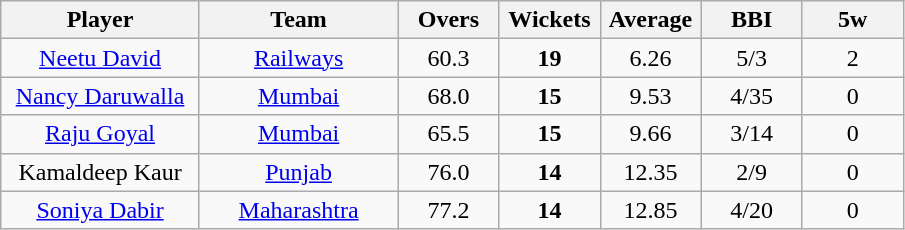<table class="wikitable" style="text-align:center">
<tr>
<th width=125>Player</th>
<th width=125>Team</th>
<th width=60>Overs</th>
<th width=60>Wickets</th>
<th width=60>Average</th>
<th width=60>BBI</th>
<th width=60>5w</th>
</tr>
<tr>
<td><a href='#'>Neetu David</a></td>
<td><a href='#'>Railways</a></td>
<td>60.3</td>
<td><strong>19</strong></td>
<td>6.26</td>
<td>5/3</td>
<td>2</td>
</tr>
<tr>
<td><a href='#'>Nancy Daruwalla</a></td>
<td><a href='#'>Mumbai</a></td>
<td>68.0</td>
<td><strong>15</strong></td>
<td>9.53</td>
<td>4/35</td>
<td>0</td>
</tr>
<tr>
<td><a href='#'>Raju Goyal</a></td>
<td><a href='#'>Mumbai</a></td>
<td>65.5</td>
<td><strong>15</strong></td>
<td>9.66</td>
<td>3/14</td>
<td>0</td>
</tr>
<tr>
<td>Kamaldeep Kaur</td>
<td><a href='#'>Punjab</a></td>
<td>76.0</td>
<td><strong>14</strong></td>
<td>12.35</td>
<td>2/9</td>
<td>0</td>
</tr>
<tr>
<td><a href='#'>Soniya Dabir</a></td>
<td><a href='#'>Maharashtra</a></td>
<td>77.2</td>
<td><strong>14</strong></td>
<td>12.85</td>
<td>4/20</td>
<td>0</td>
</tr>
</table>
